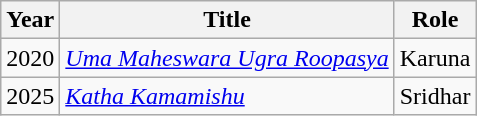<table class="wikitable">
<tr>
<th>Year</th>
<th>Title</th>
<th>Role</th>
</tr>
<tr>
<td>2020</td>
<td><em><a href='#'>Uma Maheswara Ugra Roopasya</a></em></td>
<td>Karuna</td>
</tr>
<tr>
<td>2025</td>
<td><em><a href='#'>Katha Kamamishu</a></em></td>
<td>Sridhar</td>
</tr>
</table>
